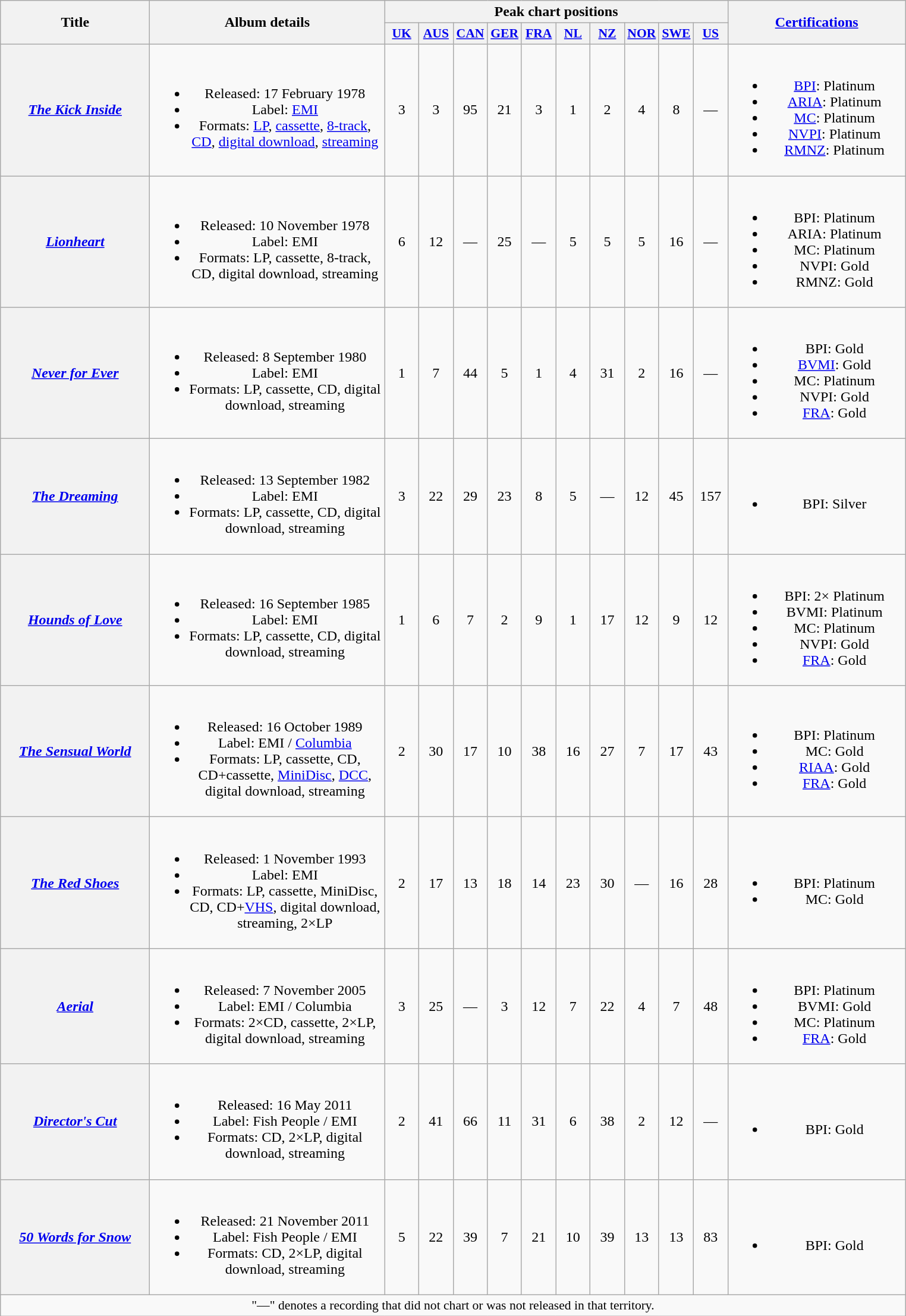<table class="wikitable plainrowheaders" style="text-align:center; border:1">
<tr>
<th scope="col" rowspan="2" style="width:10em;">Title</th>
<th scope="col" rowspan="2" style="width:16em;">Album details</th>
<th scope="col" colspan="10">Peak chart positions</th>
<th scope="col" rowspan="2" style="width:12em;"><a href='#'>Certifications</a></th>
</tr>
<tr>
<th scope="col" style="width:2.2em;font-size:90%;"><a href='#'>UK</a><br></th>
<th scope="col" style="width:2.2em;font-size:90%;"><a href='#'>AUS</a><br></th>
<th scope="col" style="width:2.2em;font-size:90%;"><a href='#'>CAN</a><br></th>
<th scope="col" style="width:2.2em;font-size:90%;"><a href='#'>GER</a><br></th>
<th scope="col" style="width:2.2em;font-size:90%;"><a href='#'>FRA</a> <br></th>
<th scope="col" style="width:2.2em;font-size:90%;"><a href='#'>NL</a><br></th>
<th scope="col" style="width:2.2em;font-size:90%;"><a href='#'>NZ</a><br></th>
<th scope="col" style="width:2.2em;font-size:90%;"><a href='#'>NOR</a><br></th>
<th scope="col" style="width:2.2em;font-size:90%;"><a href='#'>SWE</a><br></th>
<th scope="col" style="width:2.2em;font-size:90%;"><a href='#'>US</a><br></th>
</tr>
<tr>
<th scope="row"><em><a href='#'>The Kick Inside</a></em></th>
<td><br><ul><li>Released: 17 February 1978</li><li>Label: <a href='#'>EMI</a></li><li>Formats: <a href='#'>LP</a>, <a href='#'>cassette</a>, <a href='#'>8-track</a>, <a href='#'>CD</a>, <a href='#'>digital download</a>, <a href='#'>streaming</a></li></ul></td>
<td>3</td>
<td>3</td>
<td>95</td>
<td>21</td>
<td>3</td>
<td>1</td>
<td>2</td>
<td>4</td>
<td>8</td>
<td>—</td>
<td><br><ul><li><a href='#'>BPI</a>: Platinum</li><li><a href='#'>ARIA</a>: Platinum</li><li><a href='#'>MC</a>: Platinum</li><li><a href='#'>NVPI</a>: Platinum</li><li><a href='#'>RMNZ</a>: Platinum</li></ul></td>
</tr>
<tr>
<th scope="row"><em><a href='#'>Lionheart</a></em></th>
<td><br><ul><li>Released: 10 November 1978</li><li>Label: EMI</li><li>Formats: LP, cassette, 8-track, CD, digital download, streaming</li></ul></td>
<td>6</td>
<td>12</td>
<td>—</td>
<td>25</td>
<td>—</td>
<td>5</td>
<td>5</td>
<td>5</td>
<td>16</td>
<td>—</td>
<td><br><ul><li>BPI: Platinum</li><li>ARIA: Platinum</li><li>MC: Platinum</li><li>NVPI: Gold</li><li>RMNZ: Gold</li></ul></td>
</tr>
<tr>
<th scope="row"><em><a href='#'>Never for Ever</a></em></th>
<td><br><ul><li>Released: 8 September 1980</li><li>Label: EMI</li><li>Formats: LP, cassette, CD, digital download, streaming</li></ul></td>
<td>1</td>
<td>7</td>
<td>44</td>
<td>5</td>
<td>1</td>
<td>4</td>
<td>31</td>
<td>2</td>
<td>16</td>
<td>—</td>
<td><br><ul><li>BPI: Gold</li><li><a href='#'>BVMI</a>: Gold</li><li>MC: Platinum</li><li>NVPI: Gold</li><li><a href='#'>FRA</a>: Gold</li></ul></td>
</tr>
<tr>
<th scope="row"><em><a href='#'>The Dreaming</a></em></th>
<td><br><ul><li>Released: 13 September 1982</li><li>Label: EMI</li><li>Formats: LP, cassette, CD, digital download, streaming</li></ul></td>
<td>3</td>
<td>22</td>
<td>29</td>
<td>23</td>
<td>8</td>
<td>5</td>
<td>—</td>
<td>12</td>
<td>45</td>
<td>157</td>
<td><br><ul><li>BPI: Silver</li></ul></td>
</tr>
<tr>
<th scope="row"><em><a href='#'>Hounds of Love</a></em></th>
<td><br><ul><li>Released: 16 September 1985</li><li>Label: EMI</li><li>Formats: LP, cassette, CD, digital download, streaming</li></ul></td>
<td>1</td>
<td>6</td>
<td>7</td>
<td>2</td>
<td>9</td>
<td>1</td>
<td>17</td>
<td>12</td>
<td>9</td>
<td>12</td>
<td><br><ul><li>BPI: 2× Platinum</li><li>BVMI: Platinum</li><li>MC: Platinum</li><li>NVPI: Gold</li><li><a href='#'>FRA</a>: Gold</li></ul></td>
</tr>
<tr>
<th scope="row"><em><a href='#'>The Sensual World</a></em></th>
<td><br><ul><li>Released: 16 October 1989</li><li>Label: EMI / <a href='#'>Columbia</a> </li><li>Formats: LP, cassette, CD, CD+cassette, <a href='#'>MiniDisc</a>, <a href='#'>DCC</a>, digital download, streaming</li></ul></td>
<td>2</td>
<td>30</td>
<td>17</td>
<td>10</td>
<td>38</td>
<td>16</td>
<td>27</td>
<td>7</td>
<td>17</td>
<td>43</td>
<td><br><ul><li>BPI: Platinum</li><li>MC: Gold</li><li><a href='#'>RIAA</a>: Gold</li><li><a href='#'>FRA</a>: Gold</li></ul></td>
</tr>
<tr>
<th scope="row"><em><a href='#'>The Red Shoes</a></em></th>
<td><br><ul><li>Released: 1 November 1993</li><li>Label: EMI</li><li>Formats: LP, cassette, MiniDisc, CD, CD+<a href='#'>VHS</a>, digital download, streaming, 2×LP</li></ul></td>
<td>2</td>
<td>17</td>
<td>13</td>
<td>18</td>
<td>14</td>
<td>23</td>
<td>30</td>
<td>—</td>
<td>16</td>
<td>28</td>
<td><br><ul><li>BPI: Platinum</li><li>MC: Gold</li></ul></td>
</tr>
<tr>
<th scope="row"><em><a href='#'>Aerial</a></em></th>
<td><br><ul><li>Released: 7 November 2005</li><li>Label: EMI / Columbia </li><li>Formats: 2×CD, cassette, 2×LP, digital download, streaming</li></ul></td>
<td>3</td>
<td>25</td>
<td>—</td>
<td>3</td>
<td>12</td>
<td>7</td>
<td>22</td>
<td>4</td>
<td>7</td>
<td>48</td>
<td><br><ul><li>BPI: Platinum</li><li>BVMI: Gold</li><li>MC: Platinum</li><li><a href='#'>FRA</a>: Gold</li></ul></td>
</tr>
<tr>
<th scope="row"><em><a href='#'>Director's Cut</a></em></th>
<td><br><ul><li>Released: 16 May 2011</li><li>Label: Fish People / EMI</li><li>Formats: CD, 2×LP, digital download, streaming</li></ul></td>
<td>2</td>
<td>41</td>
<td>66</td>
<td>11</td>
<td>31</td>
<td>6</td>
<td>38</td>
<td>2</td>
<td>12</td>
<td>—</td>
<td><br><ul><li>BPI: Gold</li></ul></td>
</tr>
<tr>
<th scope="row"><em><a href='#'>50 Words for Snow</a></em></th>
<td><br><ul><li>Released: 21 November 2011</li><li>Label: Fish People / EMI</li><li>Formats: CD, 2×LP, digital download, streaming</li></ul></td>
<td>5</td>
<td>22</td>
<td>39</td>
<td>7</td>
<td>21</td>
<td>10</td>
<td>39</td>
<td>13</td>
<td>13</td>
<td>83</td>
<td><br><ul><li>BPI: Gold</li></ul></td>
</tr>
<tr>
<td colspan="14" style="font-size:90%">"—" denotes a recording that did not chart or was not released in that territory.</td>
</tr>
</table>
